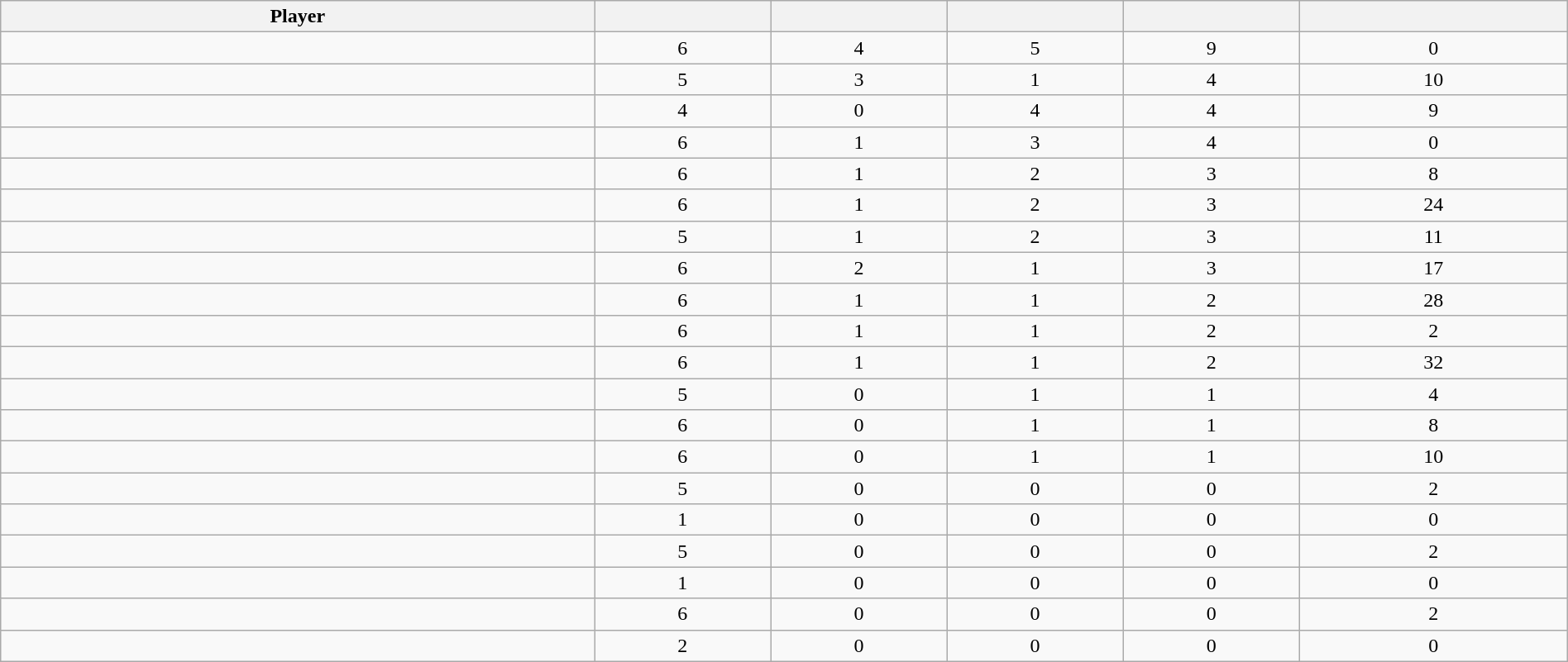<table class="wikitable sortable" style="width:100%;">
<tr align=center>
<th>Player</th>
<th></th>
<th></th>
<th></th>
<th></th>
<th></th>
</tr>
<tr align=center>
<td></td>
<td>6</td>
<td>4</td>
<td>5</td>
<td>9</td>
<td>0</td>
</tr>
<tr align=center>
<td></td>
<td>5</td>
<td>3</td>
<td>1</td>
<td>4</td>
<td>10</td>
</tr>
<tr align=center>
<td></td>
<td>4</td>
<td>0</td>
<td>4</td>
<td>4</td>
<td>9</td>
</tr>
<tr align=center>
<td></td>
<td>6</td>
<td>1</td>
<td>3</td>
<td>4</td>
<td>0</td>
</tr>
<tr align=center>
<td></td>
<td>6</td>
<td>1</td>
<td>2</td>
<td>3</td>
<td>8</td>
</tr>
<tr align=center>
<td></td>
<td>6</td>
<td>1</td>
<td>2</td>
<td>3</td>
<td>24</td>
</tr>
<tr align=center>
<td></td>
<td>5</td>
<td>1</td>
<td>2</td>
<td>3</td>
<td>11</td>
</tr>
<tr align=center>
<td></td>
<td>6</td>
<td>2</td>
<td>1</td>
<td>3</td>
<td>17</td>
</tr>
<tr align=center>
<td></td>
<td>6</td>
<td>1</td>
<td>1</td>
<td>2</td>
<td>28</td>
</tr>
<tr align=center>
<td></td>
<td>6</td>
<td>1</td>
<td>1</td>
<td>2</td>
<td>2</td>
</tr>
<tr align=center>
<td></td>
<td>6</td>
<td>1</td>
<td>1</td>
<td>2</td>
<td>32</td>
</tr>
<tr align=center>
<td></td>
<td>5</td>
<td>0</td>
<td>1</td>
<td>1</td>
<td>4</td>
</tr>
<tr align=center>
<td></td>
<td>6</td>
<td>0</td>
<td>1</td>
<td>1</td>
<td>8</td>
</tr>
<tr align=center>
<td></td>
<td>6</td>
<td>0</td>
<td>1</td>
<td>1</td>
<td>10</td>
</tr>
<tr align=center>
<td></td>
<td>5</td>
<td>0</td>
<td>0</td>
<td>0</td>
<td>2</td>
</tr>
<tr align=center>
<td></td>
<td>1</td>
<td>0</td>
<td>0</td>
<td>0</td>
<td>0</td>
</tr>
<tr align=center>
<td></td>
<td>5</td>
<td>0</td>
<td>0</td>
<td>0</td>
<td>2</td>
</tr>
<tr align=center>
<td></td>
<td>1</td>
<td>0</td>
<td>0</td>
<td>0</td>
<td>0</td>
</tr>
<tr align=center>
<td></td>
<td>6</td>
<td>0</td>
<td>0</td>
<td>0</td>
<td>2</td>
</tr>
<tr align=center>
<td></td>
<td>2</td>
<td>0</td>
<td>0</td>
<td>0</td>
<td>0</td>
</tr>
</table>
